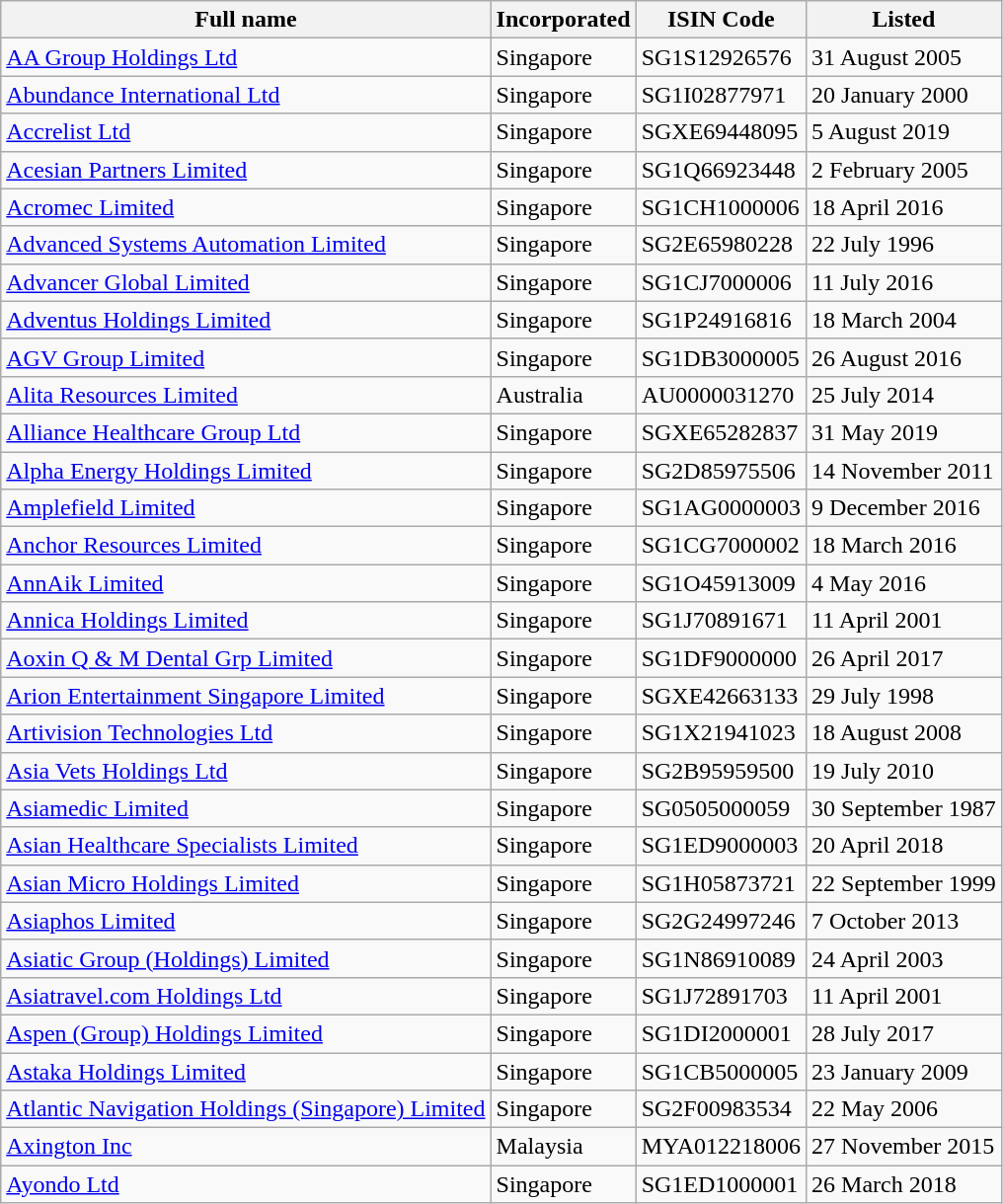<table class="wikitable">
<tr>
<th>Full name</th>
<th>Incorporated</th>
<th>ISIN Code</th>
<th>Listed</th>
</tr>
<tr>
<td><a href='#'>AA Group Holdings Ltd</a></td>
<td>Singapore</td>
<td>SG1S12926576</td>
<td>31 August 2005</td>
</tr>
<tr>
<td><a href='#'>Abundance International Ltd</a></td>
<td>Singapore</td>
<td>SG1I02877971</td>
<td>20 January 2000</td>
</tr>
<tr>
<td><a href='#'>Accrelist Ltd</a></td>
<td>Singapore</td>
<td>SGXE69448095</td>
<td>5 August 2019</td>
</tr>
<tr>
<td><a href='#'>Acesian Partners Limited</a></td>
<td>Singapore</td>
<td>SG1Q66923448</td>
<td>2 February 2005</td>
</tr>
<tr>
<td><a href='#'>Acromec Limited</a></td>
<td>Singapore</td>
<td>SG1CH1000006</td>
<td>18 April 2016</td>
</tr>
<tr>
<td><a href='#'>Advanced Systems Automation Limited</a></td>
<td>Singapore</td>
<td>SG2E65980228</td>
<td>22 July 1996</td>
</tr>
<tr>
<td><a href='#'>Advancer Global Limited</a></td>
<td>Singapore</td>
<td>SG1CJ7000006</td>
<td>11 July 2016</td>
</tr>
<tr>
<td><a href='#'>Adventus Holdings Limited</a></td>
<td>Singapore</td>
<td>SG1P24916816</td>
<td>18 March 2004</td>
</tr>
<tr>
<td><a href='#'>AGV Group Limited</a></td>
<td>Singapore</td>
<td>SG1DB3000005</td>
<td>26 August 2016</td>
</tr>
<tr>
<td><a href='#'>Alita Resources Limited</a></td>
<td>Australia</td>
<td>AU0000031270</td>
<td>25 July 2014</td>
</tr>
<tr>
<td><a href='#'>Alliance Healthcare Group Ltd</a></td>
<td>Singapore</td>
<td>SGXE65282837</td>
<td>31 May 2019</td>
</tr>
<tr>
<td><a href='#'>Alpha Energy Holdings Limited</a></td>
<td>Singapore</td>
<td>SG2D85975506</td>
<td>14 November 2011</td>
</tr>
<tr>
<td><a href='#'>Amplefield Limited</a></td>
<td>Singapore</td>
<td>SG1AG0000003</td>
<td>9 December 2016</td>
</tr>
<tr>
<td><a href='#'>Anchor Resources Limited</a></td>
<td>Singapore</td>
<td>SG1CG7000002</td>
<td>18 March 2016</td>
</tr>
<tr>
<td><a href='#'>AnnAik Limited</a></td>
<td>Singapore</td>
<td>SG1O45913009</td>
<td>4 May 2016</td>
</tr>
<tr>
<td><a href='#'>Annica Holdings Limited</a></td>
<td>Singapore</td>
<td>SG1J70891671</td>
<td>11 April 2001</td>
</tr>
<tr>
<td><a href='#'>Aoxin Q & M Dental Grp Limited</a></td>
<td>Singapore</td>
<td>SG1DF9000000</td>
<td>26 April 2017</td>
</tr>
<tr>
<td><a href='#'>Arion Entertainment Singapore Limited</a></td>
<td>Singapore</td>
<td>SGXE42663133</td>
<td>29 July 1998</td>
</tr>
<tr>
<td><a href='#'>Artivision Technologies Ltd</a></td>
<td>Singapore</td>
<td>SG1X21941023</td>
<td>18 August 2008</td>
</tr>
<tr>
<td><a href='#'>Asia Vets Holdings Ltd</a></td>
<td>Singapore</td>
<td>SG2B95959500</td>
<td>19 July 2010</td>
</tr>
<tr>
<td><a href='#'>Asiamedic Limited</a></td>
<td>Singapore</td>
<td>SG0505000059</td>
<td>30 September 1987</td>
</tr>
<tr>
<td><a href='#'>Asian Healthcare Specialists Limited</a></td>
<td>Singapore</td>
<td>SG1ED9000003</td>
<td>20 April 2018</td>
</tr>
<tr>
<td><a href='#'>Asian Micro Holdings Limited</a></td>
<td>Singapore</td>
<td>SG1H05873721</td>
<td>22 September 1999</td>
</tr>
<tr>
<td><a href='#'>Asiaphos Limited</a></td>
<td>Singapore</td>
<td>SG2G24997246</td>
<td>7 October 2013</td>
</tr>
<tr>
<td><a href='#'>Asiatic Group (Holdings) Limited</a></td>
<td>Singapore</td>
<td>SG1N86910089</td>
<td>24 April 2003</td>
</tr>
<tr>
<td><a href='#'>Asiatravel.com Holdings Ltd</a></td>
<td>Singapore</td>
<td>SG1J72891703</td>
<td>11 April 2001</td>
</tr>
<tr>
<td><a href='#'>Aspen (Group) Holdings Limited</a></td>
<td>Singapore</td>
<td>SG1DI2000001</td>
<td>28 July 2017</td>
</tr>
<tr>
<td><a href='#'>Astaka Holdings Limited</a></td>
<td>Singapore</td>
<td>SG1CB5000005</td>
<td>23 January 2009</td>
</tr>
<tr>
<td><a href='#'>Atlantic Navigation Holdings (Singapore) Limited</a></td>
<td>Singapore</td>
<td>SG2F00983534</td>
<td>22 May 2006</td>
</tr>
<tr>
<td><a href='#'>Axington Inc</a></td>
<td>Malaysia</td>
<td>MYA012218006</td>
<td>27 November 2015</td>
</tr>
<tr>
<td><a href='#'>Ayondo Ltd</a></td>
<td>Singapore</td>
<td>SG1ED1000001</td>
<td>26 March 2018</td>
</tr>
</table>
